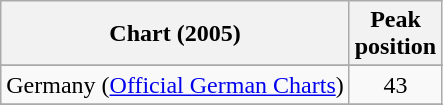<table class="wikitable sortable">
<tr>
<th>Chart (2005)</th>
<th>Peak<br>position</th>
</tr>
<tr>
</tr>
<tr>
<td align="left">Germany (<a href='#'>Official German Charts</a>)</td>
<td align="center">43</td>
</tr>
<tr>
</tr>
<tr>
</tr>
</table>
